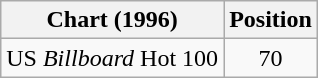<table class="wikitable sortable">
<tr>
<th align="left">Chart (1996)</th>
<th align="center">Position</th>
</tr>
<tr>
<td align="left">US <em>Billboard</em> Hot 100</td>
<td align="center">70</td>
</tr>
</table>
